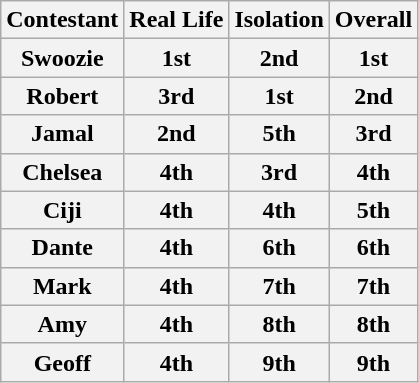<table class="wikitable">
<tr>
<th>Contestant</th>
<th>Real Life</th>
<th>Isolation</th>
<th>Overall</th>
</tr>
<tr>
<th>Swoozie</th>
<th>1st</th>
<th>2nd</th>
<th>1st</th>
</tr>
<tr>
<th>Robert</th>
<th>3rd</th>
<th>1st</th>
<th>2nd</th>
</tr>
<tr>
<th>Jamal</th>
<th>2nd</th>
<th>5th</th>
<th>3rd</th>
</tr>
<tr>
<th>Chelsea</th>
<th>4th</th>
<th>3rd</th>
<th>4th</th>
</tr>
<tr>
<th>Ciji</th>
<th>4th</th>
<th>4th</th>
<th>5th</th>
</tr>
<tr>
<th>Dante</th>
<th>4th</th>
<th>6th</th>
<th>6th</th>
</tr>
<tr>
<th>Mark</th>
<th>4th</th>
<th>7th</th>
<th>7th</th>
</tr>
<tr>
<th>Amy</th>
<th>4th</th>
<th>8th</th>
<th>8th</th>
</tr>
<tr>
<th>Geoff</th>
<th>4th</th>
<th>9th</th>
<th>9th</th>
</tr>
</table>
